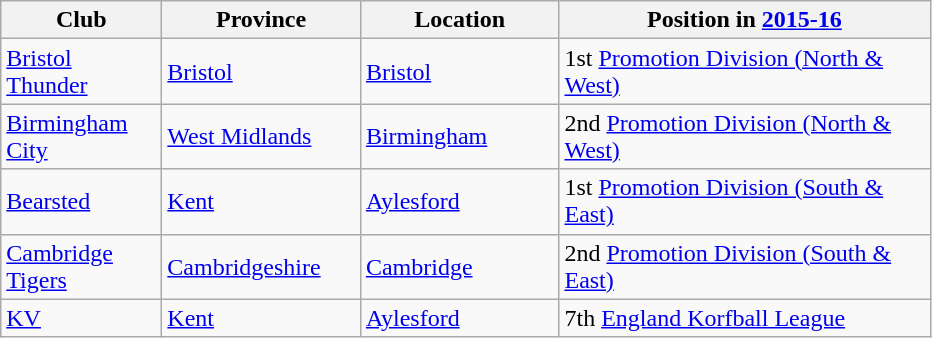<table class="wikitable sortable">
<tr>
<th width=100>Club</th>
<th width=125>Province</th>
<th width=125>Location</th>
<th width=240>Position in <a href='#'>2015-16</a></th>
</tr>
<tr>
<td><a href='#'>Bristol Thunder</a></td>
<td><a href='#'>Bristol</a></td>
<td><a href='#'>Bristol</a></td>
<td>1st <a href='#'>Promotion Division (North & West)</a></td>
</tr>
<tr>
<td><a href='#'>Birmingham City</a></td>
<td><a href='#'>West Midlands</a></td>
<td><a href='#'>Birmingham</a></td>
<td>2nd <a href='#'>Promotion Division (North & West)</a></td>
</tr>
<tr>
<td><a href='#'>Bearsted</a></td>
<td><a href='#'>Kent</a></td>
<td><a href='#'>Aylesford</a></td>
<td>1st <a href='#'>Promotion Division (South & East)</a></td>
</tr>
<tr>
<td><a href='#'>Cambridge Tigers</a></td>
<td><a href='#'>Cambridgeshire</a></td>
<td><a href='#'>Cambridge</a></td>
<td>2nd <a href='#'>Promotion Division (South & East)</a></td>
</tr>
<tr>
<td><a href='#'>KV</a></td>
<td><a href='#'>Kent</a></td>
<td><a href='#'>Aylesford</a></td>
<td>7th <a href='#'>England Korfball League</a></td>
</tr>
</table>
